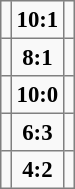<table bgcolor="#f9f9f9" cellpadding="3" cellspacing="0" border="1" style="font-size: 95%; border: gray solid 1px; border-collapse: collapse; background: #f9f9f9;">
<tr>
<td><strong></strong></td>
<td align="center"><strong>10:1</strong></td>
<td></td>
</tr>
<tr>
<td><strong></strong></td>
<td align="center"><strong>8:1</strong></td>
<td></td>
</tr>
<tr>
<td><strong></strong></td>
<td align="center"><strong>10:0</strong></td>
<td></td>
</tr>
<tr>
<td><strong></strong></td>
<td align="center"><strong>6:3</strong></td>
<td></td>
</tr>
<tr>
<td><strong></strong></td>
<td align="center"><strong>4:2</strong></td>
<td></td>
</tr>
</table>
